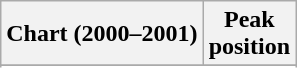<table class="wikitable sortable plainrowheaders" style="text-align:center">
<tr>
<th scope="col">Chart (2000–2001)</th>
<th scope="col">Peak<br>position</th>
</tr>
<tr>
</tr>
<tr>
</tr>
<tr>
</tr>
<tr>
</tr>
</table>
